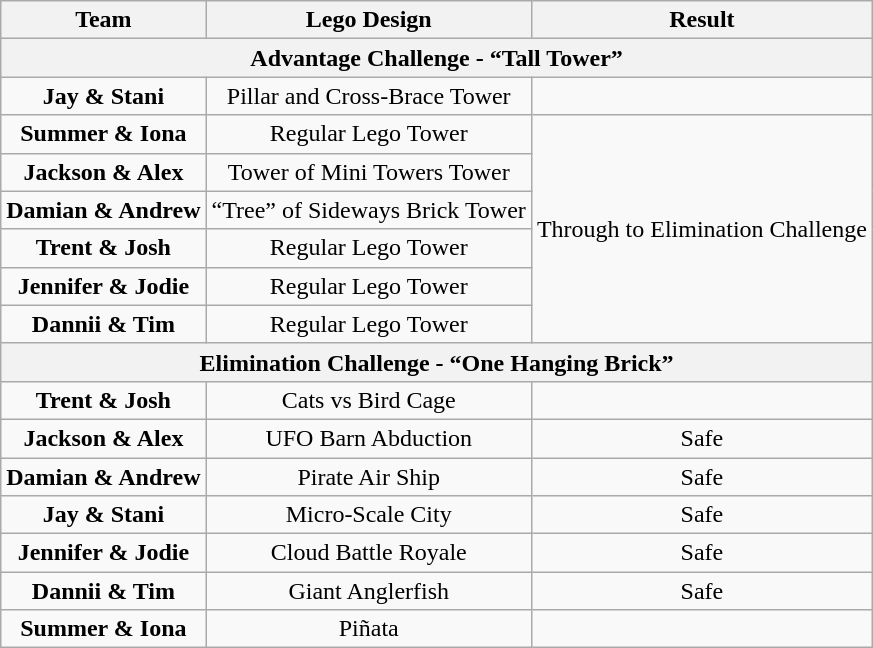<table class="wikitable" style="text-align:center">
<tr valign="top">
<th>Team</th>
<th>Lego Design</th>
<th>Result</th>
</tr>
<tr>
<th colspan=3>Advantage Challenge - “Tall Tower”</th>
</tr>
<tr>
<td><strong>Jay & Stani</strong></td>
<td>Pillar and Cross-Brace Tower</td>
<td></td>
</tr>
<tr>
<td><strong>Summer & Iona</strong></td>
<td>Regular Lego Tower</td>
<td rowspan=6>Through to Elimination Challenge</td>
</tr>
<tr>
<td><strong>Jackson & Alex</strong></td>
<td>Tower of Mini Towers Tower</td>
</tr>
<tr>
<td><strong>Damian & Andrew</strong></td>
<td>“Tree” of Sideways Brick Tower</td>
</tr>
<tr>
<td><strong>Trent & Josh</strong></td>
<td>Regular Lego Tower</td>
</tr>
<tr>
<td><strong>Jennifer & Jodie</strong></td>
<td>Regular Lego Tower</td>
</tr>
<tr>
<td><strong>Dannii & Tim</strong></td>
<td>Regular Lego Tower</td>
</tr>
<tr>
<th colspan=3>Elimination Challenge - “One Hanging Brick”</th>
</tr>
<tr>
<td><strong>Trent & Josh</strong></td>
<td>Cats vs Bird Cage</td>
<td></td>
</tr>
<tr>
<td><strong>Jackson & Alex</strong></td>
<td>UFO Barn Abduction</td>
<td>Safe</td>
</tr>
<tr>
<td><strong>Damian & Andrew</strong></td>
<td>Pirate Air Ship</td>
<td>Safe</td>
</tr>
<tr>
<td><strong>Jay & Stani</strong></td>
<td>Micro-Scale City</td>
<td>Safe</td>
</tr>
<tr>
<td><strong>Jennifer & Jodie</strong></td>
<td>Cloud Battle Royale</td>
<td>Safe</td>
</tr>
<tr>
<td><strong>Dannii & Tim</strong></td>
<td>Giant Anglerfish</td>
<td>Safe</td>
</tr>
<tr>
<td><strong>Summer & Iona</strong></td>
<td>Piñata</td>
<td></td>
</tr>
</table>
